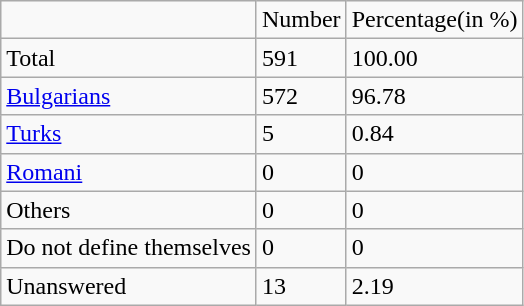<table class="wikitable">
<tr>
<td></td>
<td>Number</td>
<td>Percentage(in %)</td>
</tr>
<tr>
<td>Total</td>
<td>591</td>
<td>100.00</td>
</tr>
<tr>
<td><a href='#'>Bulgarians</a></td>
<td>572</td>
<td>96.78</td>
</tr>
<tr>
<td><a href='#'>Turks</a></td>
<td>5</td>
<td>0.84</td>
</tr>
<tr>
<td><a href='#'>Romani</a></td>
<td>0</td>
<td>0</td>
</tr>
<tr>
<td>Others</td>
<td>0</td>
<td>0</td>
</tr>
<tr>
<td>Do not define themselves</td>
<td>0</td>
<td>0</td>
</tr>
<tr>
<td>Unanswered</td>
<td>13</td>
<td>2.19</td>
</tr>
</table>
